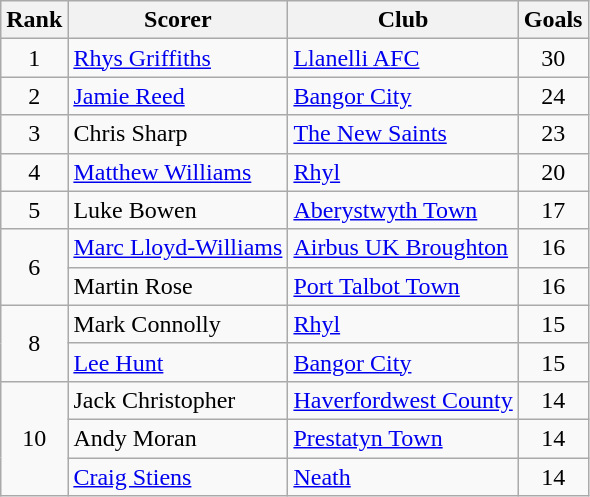<table class="wikitable">
<tr>
<th>Rank</th>
<th>Scorer</th>
<th>Club</th>
<th>Goals</th>
</tr>
<tr>
<td rowspan="1" align="center">1</td>
<td> <a href='#'>Rhys Griffiths</a></td>
<td><a href='#'>Llanelli AFC</a></td>
<td rowspan="1" align="center">30</td>
</tr>
<tr>
<td rowspan="1" align="center">2</td>
<td> <a href='#'>Jamie Reed</a></td>
<td><a href='#'>Bangor City</a></td>
<td rowspan="1" align="center">24</td>
</tr>
<tr>
<td align="center">3</td>
<td> Chris Sharp</td>
<td><a href='#'>The New Saints</a></td>
<td align="center">23</td>
</tr>
<tr>
<td align="center">4</td>
<td> <a href='#'>Matthew Williams</a></td>
<td><a href='#'>Rhyl</a></td>
<td align="center">20</td>
</tr>
<tr>
<td align="center">5</td>
<td> Luke Bowen</td>
<td><a href='#'>Aberystwyth Town</a></td>
<td align="center">17</td>
</tr>
<tr>
<td rowspan="2" align="center">6</td>
<td> <a href='#'>Marc Lloyd-Williams</a></td>
<td><a href='#'>Airbus UK Broughton</a></td>
<td align="center">16</td>
</tr>
<tr>
<td> Martin Rose</td>
<td><a href='#'>Port Talbot Town</a></td>
<td align="center">16</td>
</tr>
<tr>
<td rowspan="2" align="center">8</td>
<td> Mark Connolly</td>
<td><a href='#'>Rhyl</a></td>
<td align="center">15</td>
</tr>
<tr>
<td> <a href='#'>Lee Hunt</a></td>
<td><a href='#'>Bangor City</a></td>
<td align="center">15</td>
</tr>
<tr>
<td rowspan="3" align="center">10</td>
<td> Jack Christopher</td>
<td><a href='#'>Haverfordwest County</a></td>
<td align="center">14</td>
</tr>
<tr>
<td> Andy Moran</td>
<td><a href='#'>Prestatyn Town</a></td>
<td align="center">14</td>
</tr>
<tr>
<td> <a href='#'>Craig Stiens</a></td>
<td><a href='#'>Neath</a></td>
<td align="center">14</td>
</tr>
</table>
